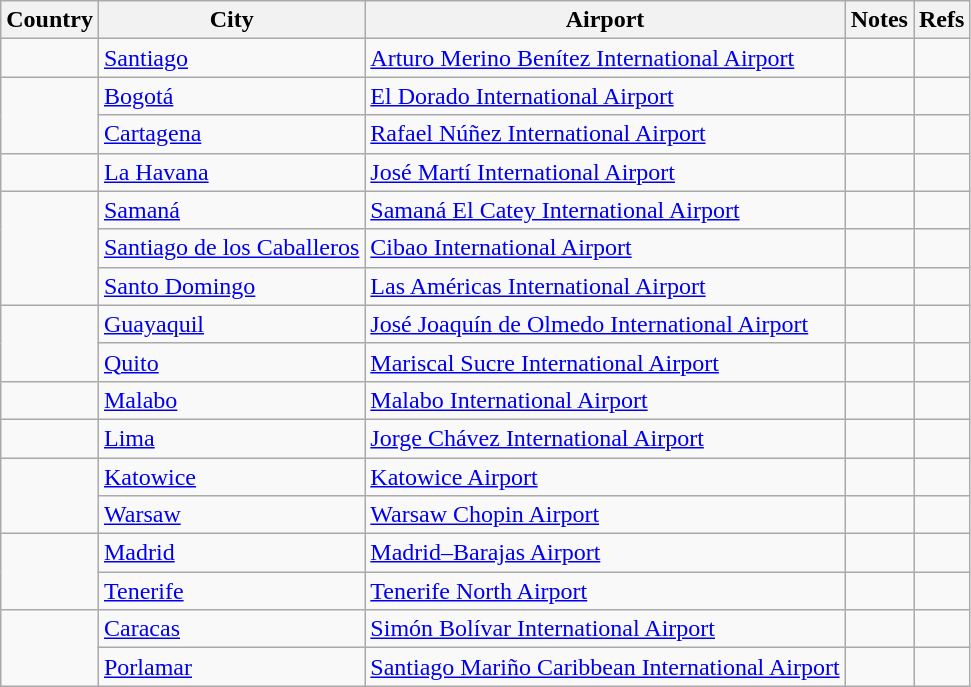<table class="wikitable sortable">
<tr>
<th>Country</th>
<th>City</th>
<th>Airport</th>
<th>Notes</th>
<th class="unsortable">Refs</th>
</tr>
<tr>
<td></td>
<td><a href='#'>Santiago</a></td>
<td><a href='#'>Arturo Merino Benítez International Airport</a></td>
<td></td>
<td></td>
</tr>
<tr>
<td rowspan=2></td>
<td><a href='#'>Bogotá</a></td>
<td><a href='#'>El Dorado International Airport</a></td>
<td align=center></td>
<td></td>
</tr>
<tr>
<td><a href='#'>Cartagena</a></td>
<td><a href='#'>Rafael Núñez International Airport</a></td>
<td align=center></td>
<td></td>
</tr>
<tr>
<td></td>
<td><a href='#'>La Havana</a></td>
<td><a href='#'>José Martí International Airport</a></td>
<td></td>
<td></td>
</tr>
<tr>
<td rowspan=3></td>
<td><a href='#'>Samaná</a></td>
<td><a href='#'>Samaná El Catey International Airport</a></td>
<td></td>
<td></td>
</tr>
<tr>
<td><a href='#'>Santiago de los Caballeros</a></td>
<td><a href='#'>Cibao International Airport</a></td>
<td></td>
<td></td>
</tr>
<tr>
<td><a href='#'>Santo Domingo</a></td>
<td><a href='#'>Las Américas International Airport</a></td>
<td></td>
<td></td>
</tr>
<tr>
<td rowspan=2></td>
<td><a href='#'>Guayaquil</a></td>
<td><a href='#'>José Joaquín de Olmedo International Airport</a></td>
<td></td>
<td></td>
</tr>
<tr>
<td><a href='#'>Quito</a></td>
<td><a href='#'>Mariscal Sucre International Airport</a></td>
<td></td>
<td></td>
</tr>
<tr>
<td></td>
<td><a href='#'>Malabo</a></td>
<td><a href='#'>Malabo International Airport</a></td>
<td align=center></td>
<td></td>
</tr>
<tr>
<td></td>
<td><a href='#'>Lima</a></td>
<td><a href='#'>Jorge Chávez International Airport</a></td>
<td align=center></td>
<td></td>
</tr>
<tr>
<td rowspan=2></td>
<td><a href='#'>Katowice</a></td>
<td><a href='#'>Katowice Airport</a></td>
<td></td>
<td></td>
</tr>
<tr>
<td><a href='#'>Warsaw</a></td>
<td><a href='#'>Warsaw Chopin Airport</a></td>
<td></td>
<td></td>
</tr>
<tr>
<td rowspan=2></td>
<td><a href='#'>Madrid</a></td>
<td><a href='#'>Madrid–Barajas Airport</a></td>
<td></td>
<td></td>
</tr>
<tr>
<td><a href='#'>Tenerife</a></td>
<td><a href='#'>Tenerife North Airport</a></td>
<td align=center></td>
<td></td>
</tr>
<tr>
<td rowspan=2></td>
<td><a href='#'>Caracas</a></td>
<td><a href='#'>Simón Bolívar International Airport</a></td>
<td align=center></td>
<td></td>
</tr>
<tr>
<td><a href='#'>Porlamar</a></td>
<td><a href='#'>Santiago Mariño Caribbean International Airport</a></td>
<td></td>
<td></td>
</tr>
</table>
